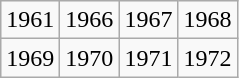<table class="wikitable">
<tr>
<td>1961</td>
<td>1966</td>
<td>1967</td>
<td>1968</td>
</tr>
<tr>
<td>1969</td>
<td>1970</td>
<td>1971</td>
<td>1972</td>
</tr>
</table>
